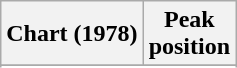<table class="wikitable sortable plainrowheaders" style="text-align:center">
<tr>
<th scope="col">Chart (1978)</th>
<th scope="col">Peak<br>position</th>
</tr>
<tr>
</tr>
<tr>
</tr>
<tr>
</tr>
<tr>
</tr>
<tr>
</tr>
</table>
